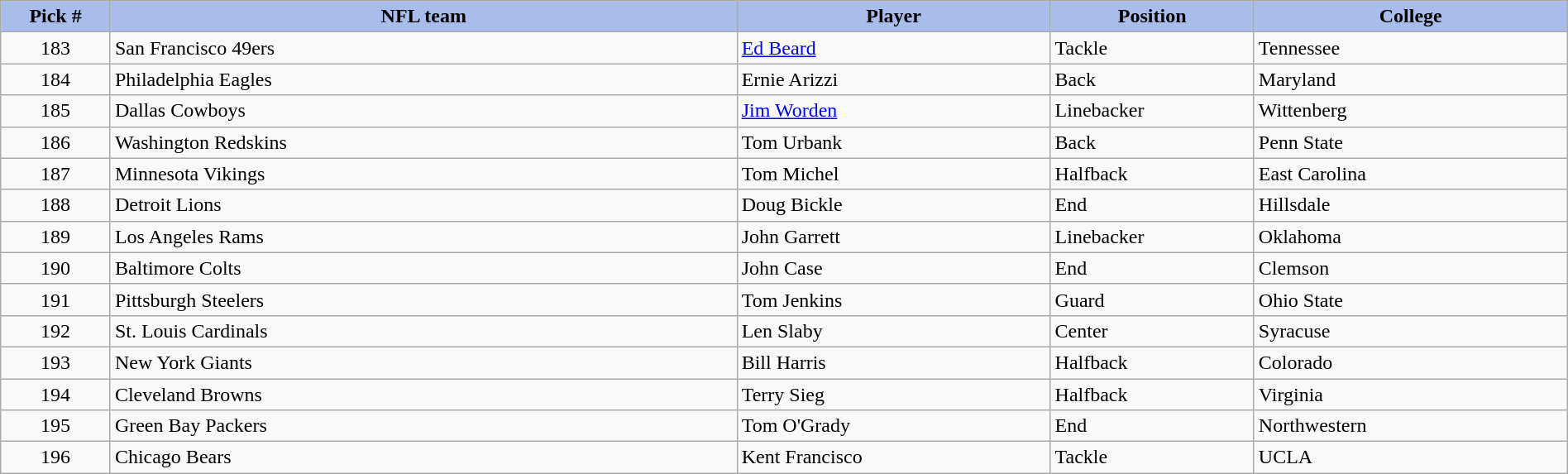<table class="wikitable sortable sortable" style="width: 100%">
<tr>
<th style="background:#A8BDEC;" width=7%>Pick #</th>
<th width=40% style="background:#A8BDEC;">NFL team</th>
<th width=20% style="background:#A8BDEC;">Player</th>
<th width=13% style="background:#A8BDEC;">Position</th>
<th style="background:#A8BDEC;">College</th>
</tr>
<tr>
<td align=center>183</td>
<td>San Francisco 49ers</td>
<td><a href='#'>Ed Beard</a></td>
<td>Tackle</td>
<td>Tennessee</td>
</tr>
<tr>
<td align=center>184</td>
<td>Philadelphia Eagles</td>
<td>Ernie Arizzi</td>
<td>Back</td>
<td>Maryland</td>
</tr>
<tr>
<td align=center>185</td>
<td>Dallas Cowboys</td>
<td><a href='#'>Jim Worden</a></td>
<td>Linebacker</td>
<td>Wittenberg</td>
</tr>
<tr>
<td align=center>186</td>
<td>Washington Redskins</td>
<td>Tom Urbank</td>
<td>Back</td>
<td>Penn State</td>
</tr>
<tr>
<td align=center>187</td>
<td>Minnesota Vikings</td>
<td>Tom Michel</td>
<td>Halfback</td>
<td>East Carolina</td>
</tr>
<tr>
<td align=center>188</td>
<td>Detroit Lions</td>
<td>Doug Bickle</td>
<td>End</td>
<td>Hillsdale</td>
</tr>
<tr>
<td align=center>189</td>
<td>Los Angeles Rams</td>
<td>John Garrett</td>
<td>Linebacker</td>
<td>Oklahoma</td>
</tr>
<tr>
<td align=center>190</td>
<td>Baltimore Colts</td>
<td>John Case</td>
<td>End</td>
<td>Clemson</td>
</tr>
<tr>
<td align=center>191</td>
<td>Pittsburgh Steelers</td>
<td>Tom Jenkins</td>
<td>Guard</td>
<td>Ohio State</td>
</tr>
<tr>
<td align=center>192</td>
<td>St. Louis Cardinals</td>
<td>Len Slaby</td>
<td>Center</td>
<td>Syracuse</td>
</tr>
<tr>
<td align=center>193</td>
<td>New York Giants</td>
<td>Bill Harris</td>
<td>Halfback</td>
<td>Colorado</td>
</tr>
<tr>
<td align=center>194</td>
<td>Cleveland Browns</td>
<td>Terry Sieg</td>
<td>Halfback</td>
<td>Virginia</td>
</tr>
<tr>
<td align=center>195</td>
<td>Green Bay Packers</td>
<td>Tom O'Grady</td>
<td>End</td>
<td>Northwestern</td>
</tr>
<tr>
<td align=center>196</td>
<td>Chicago Bears</td>
<td>Kent Francisco</td>
<td>Tackle</td>
<td>UCLA</td>
</tr>
</table>
